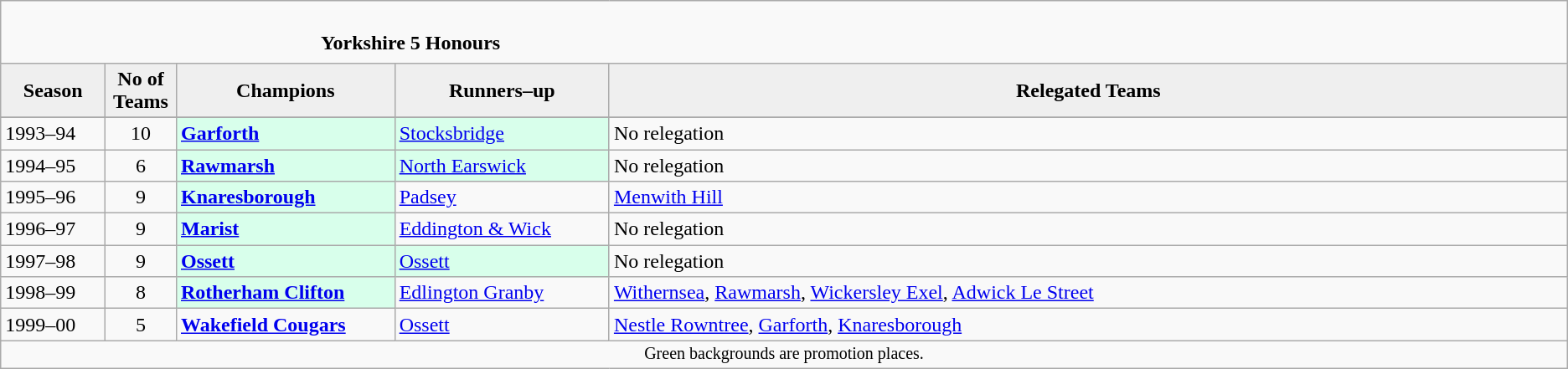<table class="wikitable" style="text-align: left;">
<tr>
<td colspan="11" cellpadding="0" cellspacing="0"><br><table border="0" style="width:100%;" cellpadding="0" cellspacing="0">
<tr>
<td style="width:20%; border:0;"></td>
<td style="border:0;"><strong>Yorkshire 5 Honours</strong></td>
<td style="width:20%; border:0;"></td>
</tr>
</table>
</td>
</tr>
<tr>
<th style="background:#efefef; width:80px;">Season</th>
<th style="background:#efefef; width:50px;">No of Teams</th>
<th style="background:#efefef; width:175px;">Champions</th>
<th style="background:#efefef; width:175px;">Runners–up</th>
<th style="background:#efefef; width:850px;">Relegated Teams</th>
</tr>
<tr align=left>
</tr>
<tr>
<td>1993–94</td>
<td style="text-align: center;">10</td>
<td style="background:#d8ffeb;"><strong><a href='#'>Garforth</a></strong></td>
<td style="background:#d8ffeb;"><a href='#'>Stocksbridge</a></td>
<td>No relegation</td>
</tr>
<tr>
<td>1994–95</td>
<td style="text-align: center;">6</td>
<td style="background:#d8ffeb;"><strong><a href='#'>Rawmarsh</a></strong></td>
<td style="background:#d8ffeb;"><a href='#'>North Earswick</a></td>
<td>No relegation</td>
</tr>
<tr>
<td>1995–96</td>
<td style="text-align: center;">9</td>
<td style="background:#d8ffeb;"><strong><a href='#'>Knaresborough</a></strong></td>
<td><a href='#'>Padsey</a></td>
<td><a href='#'>Menwith Hill</a></td>
</tr>
<tr>
<td>1996–97</td>
<td style="text-align: center;">9</td>
<td style="background:#d8ffeb;"><strong><a href='#'>Marist</a></strong></td>
<td><a href='#'>Eddington & Wick</a></td>
<td>No relegation</td>
</tr>
<tr>
<td>1997–98</td>
<td style="text-align: center;">9</td>
<td style="background:#d8ffeb;"><strong><a href='#'>Ossett</a></strong></td>
<td style="background:#d8ffeb;"><a href='#'>Ossett</a></td>
<td>No relegation</td>
</tr>
<tr>
<td>1998–99</td>
<td style="text-align: center;">8</td>
<td style="background:#d8ffeb;"><strong><a href='#'>Rotherham Clifton</a></strong></td>
<td><a href='#'>Edlington Granby</a></td>
<td><a href='#'>Withernsea</a>, <a href='#'>Rawmarsh</a>, <a href='#'>Wickersley Exel</a>, <a href='#'>Adwick Le Street</a></td>
</tr>
<tr>
<td>1999–00</td>
<td style="text-align: center;">5</td>
<td><strong><a href='#'>Wakefield Cougars</a></strong></td>
<td><a href='#'>Ossett</a></td>
<td><a href='#'>Nestle Rowntree</a>, <a href='#'>Garforth</a>, <a href='#'>Knaresborough</a></td>
</tr>
<tr>
<td colspan="15"  style="border:0; font-size:smaller; text-align:center;">Green backgrounds are promotion places.</td>
</tr>
</table>
